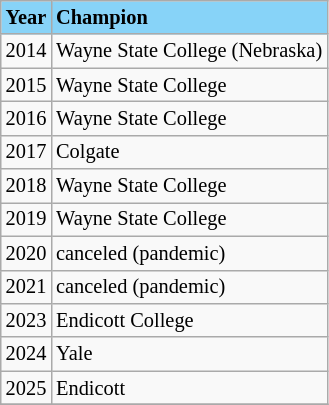<table class="wikitable" style="font-size:85%;">
<tr ! style="background-color: #87D3F8;">
<td><strong>Year</strong></td>
<td><strong>Champion</strong></td>
</tr>
<tr --->
<td>2014</td>
<td>Wayne State College (Nebraska)</td>
</tr>
<tr --->
<td>2015</td>
<td>Wayne State College</td>
</tr>
<tr --->
<td>2016</td>
<td>Wayne State College</td>
</tr>
<tr --->
<td>2017</td>
<td>Colgate</td>
</tr>
<tr --->
<td>2018</td>
<td>Wayne State College</td>
</tr>
<tr --->
<td>2019</td>
<td>Wayne State College</td>
</tr>
<tr --->
<td>2020</td>
<td>canceled (pandemic)</td>
</tr>
<tr --->
<td>2021</td>
<td>canceled (pandemic)</td>
</tr>
<tr ---->
<td>2023</td>
<td>Endicott College</td>
</tr>
<tr --->
<td>2024</td>
<td>Yale</td>
</tr>
<tr --->
<td>2025</td>
<td>Endicott</td>
</tr>
<tr --->
</tr>
</table>
